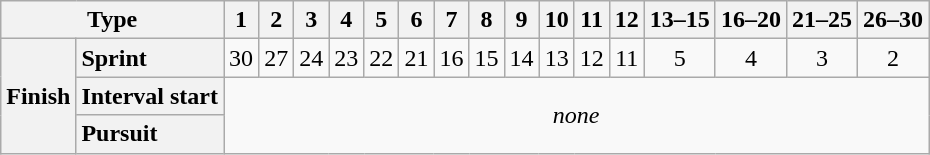<table class="wikitable plainrowheaders floatright" style="text-align: center;">
<tr>
<th scope="col" colspan="2">Type</th>
<th scope="col">1</th>
<th scope="col">2</th>
<th scope="col">3</th>
<th scope="col">4</th>
<th scope="col">5</th>
<th scope="col">6</th>
<th scope="col">7</th>
<th scope="col">8</th>
<th scope="col">9</th>
<th scope="col">10</th>
<th scope="col">11</th>
<th scope="col">12</th>
<th scope="col">13–15</th>
<th scope="col">16–20</th>
<th scope="col">21–25</th>
<th scope="col">26–30</th>
</tr>
<tr>
<th scope="row" rowspan=3>Finish</th>
<th scope="row" style="text-align:left;">Sprint</th>
<td>30</td>
<td>27</td>
<td>24</td>
<td>23</td>
<td>22</td>
<td>21</td>
<td>16</td>
<td>15</td>
<td>14</td>
<td>13</td>
<td>12</td>
<td>11</td>
<td>5</td>
<td>4</td>
<td>3</td>
<td>2</td>
</tr>
<tr>
<th scope="row" style="text-align:left;">Interval start</th>
<td rowspan="2" colspan="16"><em>none</em></td>
</tr>
<tr>
<th scope="row" style="text-align:left;">Pursuit</th>
</tr>
</table>
